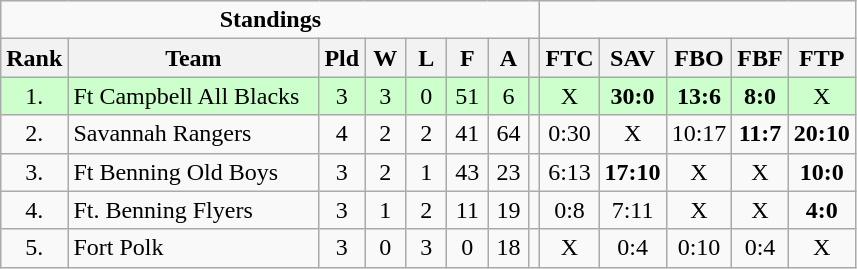<table class="wikitable">
<tr>
<td colspan=8 align=center><strong>Standings</strong></td>
<td colspan=6></td>
</tr>
<tr>
<th bgcolor="#efefef">Rank</th>
<th bgcolor="#efefef" width="160">Team</th>
<th bgcolor="#efefef" width="20">Pld</th>
<th bgcolor="#efefef" width="20">W</th>
<th bgcolor="#efefef" width="20">L</th>
<th bgcolor="#efefef" width="20">F</th>
<th bgcolor="#efefef" width="20">A</th>
<th bgcolor="#efefef"></th>
<th bgcolor="#efefef" width="20">FTC</th>
<th bgcolor="#efefef" width="20">SAV</th>
<th bgcolor="#efefef" width="20">FBO</th>
<th bgcolor="#efefef" width="20">FBF</th>
<th bgcolor="#efefef" width="20">FTP</th>
</tr>
<tr align=center bgcolor=#ccffcc>
<td>1.</td>
<td align=left>Ft Campbell All Blacks</td>
<td>3</td>
<td>3</td>
<td>0</td>
<td>51</td>
<td>6</td>
<td></td>
<td>X</td>
<td><strong>30:0</strong></td>
<td><strong>13:6</strong></td>
<td><strong>8:0</strong></td>
<td>X</td>
</tr>
<tr align=center>
<td>2.</td>
<td align=left>Savannah Rangers</td>
<td>4</td>
<td>2</td>
<td>2</td>
<td>41</td>
<td>64</td>
<td></td>
<td>0:30</td>
<td>X</td>
<td>10:17</td>
<td><strong>11:7</strong></td>
<td><strong>20:10</strong></td>
</tr>
<tr align=center>
<td>3.</td>
<td align=left>Ft Benning Old Boys</td>
<td>3</td>
<td>2</td>
<td>1</td>
<td>43</td>
<td>23</td>
<td></td>
<td>6:13</td>
<td><strong>17:10</strong></td>
<td>X</td>
<td>X</td>
<td><strong>10:0</strong></td>
</tr>
<tr align=center>
<td>4.</td>
<td align=left>Ft. Benning Flyers</td>
<td>3</td>
<td>1</td>
<td>2</td>
<td>11</td>
<td>19</td>
<td></td>
<td>0:8</td>
<td>7:11</td>
<td>X</td>
<td>X</td>
<td><strong>4:0</strong></td>
</tr>
<tr align=center>
<td>5.</td>
<td align=left>Fort Polk</td>
<td>3</td>
<td>0</td>
<td>3</td>
<td>0</td>
<td>18</td>
<td></td>
<td>X</td>
<td>0:4</td>
<td>0:10</td>
<td>0:4</td>
<td>X</td>
</tr>
</table>
